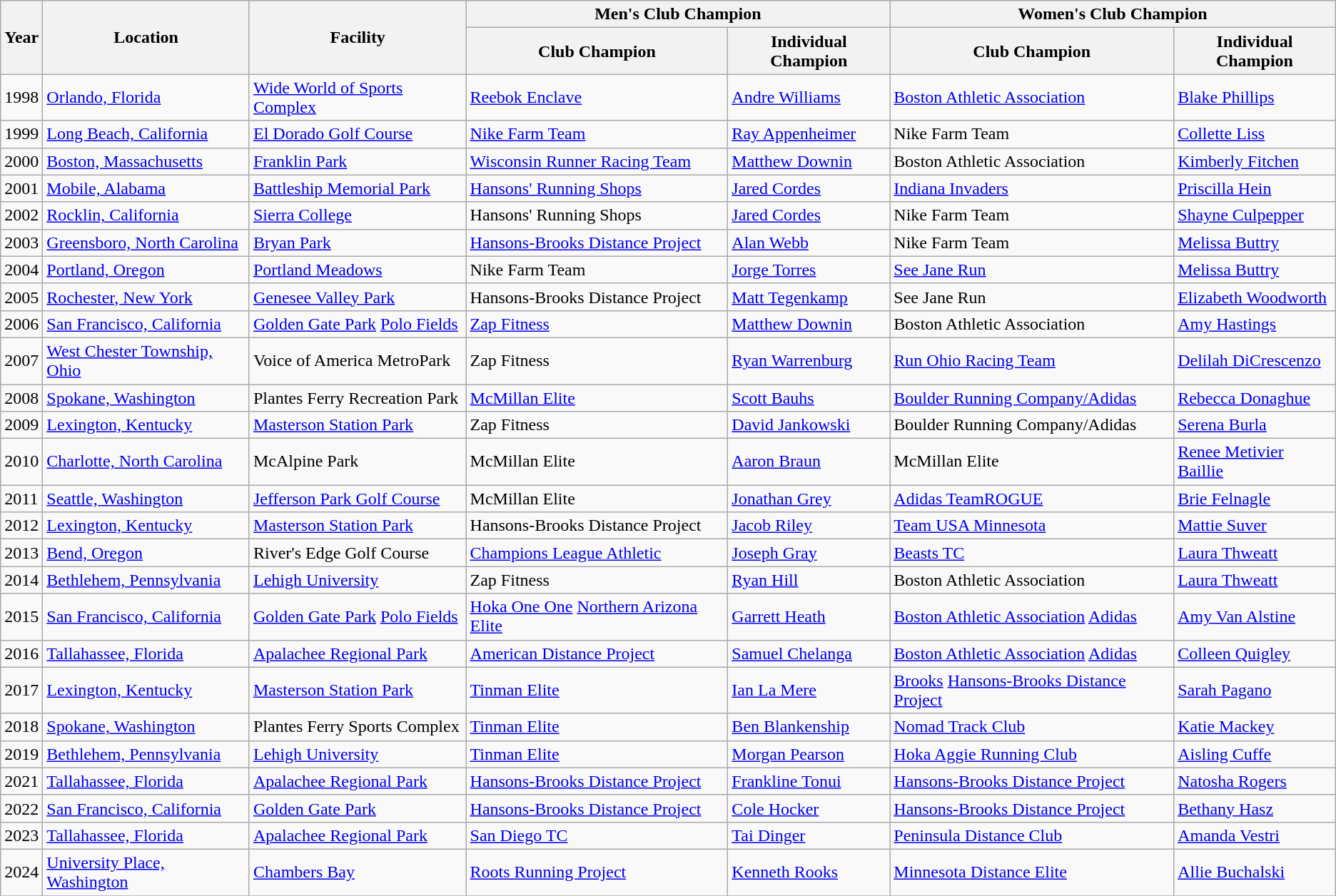<table class="wikitable">
<tr>
<th rowspan=2>Year</th>
<th rowspan=2>Location</th>
<th rowspan=2>Facility</th>
<th colspan=2>Men's Club Champion</th>
<th colspan=2>Women's Club Champion</th>
</tr>
<tr>
<th>Club Champion</th>
<th>Individual Champion</th>
<th>Club Champion</th>
<th>Individual Champion</th>
</tr>
<tr>
<td>1998</td>
<td><a href='#'>Orlando, Florida</a></td>
<td><a href='#'>Wide World of Sports Complex</a></td>
<td><a href='#'>Reebok Enclave</a></td>
<td><a href='#'>Andre Williams</a></td>
<td><a href='#'>Boston Athletic Association</a></td>
<td><a href='#'>Blake Phillips</a></td>
</tr>
<tr>
<td>1999</td>
<td><a href='#'>Long Beach, California</a></td>
<td><a href='#'>El Dorado Golf Course</a></td>
<td><a href='#'>Nike Farm Team</a></td>
<td><a href='#'>Ray Appenheimer</a></td>
<td>Nike Farm Team</td>
<td><a href='#'>Collette Liss</a></td>
</tr>
<tr>
<td>2000</td>
<td><a href='#'>Boston, Massachusetts</a></td>
<td><a href='#'>Franklin Park</a></td>
<td><a href='#'>Wisconsin Runner Racing Team</a></td>
<td><a href='#'>Matthew Downin</a></td>
<td>Boston Athletic Association</td>
<td><a href='#'>Kimberly Fitchen</a></td>
</tr>
<tr>
<td>2001</td>
<td><a href='#'>Mobile, Alabama</a></td>
<td><a href='#'>Battleship Memorial Park</a></td>
<td><a href='#'>Hansons' Running Shops</a></td>
<td><a href='#'>Jared Cordes</a></td>
<td><a href='#'>Indiana Invaders</a></td>
<td><a href='#'>Priscilla Hein</a></td>
</tr>
<tr>
<td>2002</td>
<td><a href='#'>Rocklin, California</a></td>
<td><a href='#'>Sierra College</a></td>
<td>Hansons' Running Shops</td>
<td><a href='#'>Jared Cordes</a></td>
<td>Nike Farm Team</td>
<td><a href='#'>Shayne Culpepper</a></td>
</tr>
<tr>
<td>2003</td>
<td><a href='#'>Greensboro, North Carolina</a></td>
<td><a href='#'>Bryan Park</a></td>
<td><a href='#'>Hansons-Brooks Distance Project</a></td>
<td><a href='#'>Alan Webb</a></td>
<td>Nike Farm Team</td>
<td><a href='#'>Melissa Buttry</a></td>
</tr>
<tr>
<td>2004</td>
<td><a href='#'>Portland, Oregon</a></td>
<td><a href='#'>Portland Meadows</a></td>
<td>Nike Farm Team</td>
<td><a href='#'>Jorge Torres</a></td>
<td><a href='#'>See Jane Run</a></td>
<td><a href='#'>Melissa Buttry</a></td>
</tr>
<tr>
<td>2005</td>
<td><a href='#'>Rochester, New York</a></td>
<td><a href='#'>Genesee Valley Park</a></td>
<td>Hansons-Brooks Distance Project</td>
<td><a href='#'>Matt Tegenkamp</a></td>
<td>See Jane Run</td>
<td><a href='#'>Elizabeth Woodworth</a></td>
</tr>
<tr>
<td>2006</td>
<td><a href='#'>San Francisco, California</a></td>
<td><a href='#'>Golden Gate Park</a> <a href='#'>Polo Fields</a></td>
<td><a href='#'>Zap Fitness</a></td>
<td><a href='#'>Matthew Downin</a></td>
<td>Boston Athletic Association</td>
<td><a href='#'>Amy Hastings</a></td>
</tr>
<tr>
<td>2007</td>
<td><a href='#'>West Chester Township, Ohio</a></td>
<td>Voice of America MetroPark</td>
<td>Zap Fitness</td>
<td><a href='#'>Ryan Warrenburg</a></td>
<td><a href='#'>Run Ohio Racing Team</a></td>
<td><a href='#'>Delilah DiCrescenzo</a></td>
</tr>
<tr>
<td>2008</td>
<td><a href='#'>Spokane, Washington</a></td>
<td>Plantes Ferry Recreation Park</td>
<td><a href='#'>McMillan Elite</a></td>
<td><a href='#'>Scott Bauhs</a></td>
<td><a href='#'>Boulder Running Company/Adidas</a></td>
<td><a href='#'>Rebecca Donaghue</a></td>
</tr>
<tr>
<td>2009</td>
<td><a href='#'>Lexington, Kentucky</a></td>
<td><a href='#'>Masterson Station Park</a></td>
<td>Zap Fitness</td>
<td><a href='#'>David Jankowski</a></td>
<td>Boulder Running Company/Adidas</td>
<td><a href='#'>Serena Burla</a></td>
</tr>
<tr>
<td>2010</td>
<td><a href='#'>Charlotte, North Carolina</a></td>
<td>McAlpine Park</td>
<td>McMillan Elite</td>
<td><a href='#'>Aaron Braun</a></td>
<td>McMillan Elite</td>
<td><a href='#'>Renee Metivier Baillie</a></td>
</tr>
<tr>
<td>2011</td>
<td><a href='#'>Seattle, Washington</a></td>
<td><a href='#'>Jefferson Park Golf Course</a></td>
<td>McMillan Elite</td>
<td><a href='#'>Jonathan Grey</a></td>
<td><a href='#'>Adidas TeamROGUE</a></td>
<td><a href='#'>Brie Felnagle</a></td>
</tr>
<tr>
<td>2012</td>
<td><a href='#'>Lexington, Kentucky</a></td>
<td><a href='#'>Masterson Station Park</a></td>
<td>Hansons-Brooks Distance Project</td>
<td><a href='#'>Jacob Riley</a></td>
<td><a href='#'>Team USA Minnesota</a></td>
<td><a href='#'>Mattie Suver</a></td>
</tr>
<tr>
<td>2013</td>
<td><a href='#'>Bend, Oregon</a></td>
<td>River's Edge Golf Course</td>
<td><a href='#'>Champions League Athletic</a></td>
<td><a href='#'>Joseph Gray</a></td>
<td><a href='#'>Beasts TC</a></td>
<td><a href='#'>Laura Thweatt</a></td>
</tr>
<tr>
<td>2014</td>
<td><a href='#'>Bethlehem, Pennsylvania</a></td>
<td><a href='#'>Lehigh University</a></td>
<td>Zap Fitness</td>
<td><a href='#'>Ryan Hill</a></td>
<td>Boston Athletic Association</td>
<td><a href='#'>Laura Thweatt</a></td>
</tr>
<tr>
<td>2015</td>
<td><a href='#'>San Francisco, California</a></td>
<td><a href='#'>Golden Gate Park</a> <a href='#'>Polo Fields</a></td>
<td><a href='#'>Hoka One One</a> <a href='#'>Northern Arizona Elite</a></td>
<td><a href='#'>Garrett Heath</a></td>
<td><a href='#'>Boston Athletic Association</a> <a href='#'>Adidas</a></td>
<td><a href='#'>Amy Van Alstine</a></td>
</tr>
<tr>
<td>2016</td>
<td><a href='#'>Tallahassee, Florida</a></td>
<td><a href='#'>Apalachee Regional Park</a></td>
<td><a href='#'>American Distance Project</a></td>
<td><a href='#'>Samuel Chelanga</a></td>
<td><a href='#'>Boston Athletic Association</a> <a href='#'>Adidas</a></td>
<td><a href='#'>Colleen Quigley</a></td>
</tr>
<tr>
<td>2017</td>
<td><a href='#'>Lexington, Kentucky</a></td>
<td><a href='#'>Masterson Station Park</a></td>
<td><a href='#'>Tinman Elite</a></td>
<td><a href='#'>Ian La Mere</a></td>
<td><a href='#'>Brooks</a> <a href='#'>Hansons-Brooks Distance Project</a></td>
<td><a href='#'>Sarah Pagano</a></td>
</tr>
<tr>
<td>2018</td>
<td><a href='#'>Spokane, Washington</a></td>
<td>Plantes Ferry Sports Complex</td>
<td><a href='#'>Tinman Elite</a></td>
<td><a href='#'>Ben Blankenship</a></td>
<td><a href='#'>Nomad Track Club</a></td>
<td><a href='#'>Katie Mackey</a></td>
</tr>
<tr>
<td>2019</td>
<td><a href='#'>Bethlehem, Pennsylvania</a></td>
<td><a href='#'>Lehigh University</a></td>
<td><a href='#'>Tinman Elite</a></td>
<td><a href='#'>Morgan Pearson</a></td>
<td><a href='#'>Hoka Aggie Running Club</a></td>
<td><a href='#'>Aisling Cuffe</a></td>
</tr>
<tr>
<td>2021</td>
<td><a href='#'>Tallahassee, Florida</a></td>
<td><a href='#'>Apalachee Regional Park</a></td>
<td><a href='#'>Hansons-Brooks Distance Project</a></td>
<td><a href='#'>Frankline Tonui</a></td>
<td><a href='#'>Hansons-Brooks Distance Project</a></td>
<td><a href='#'>Natosha Rogers</a></td>
</tr>
<tr>
<td>2022</td>
<td><a href='#'>San Francisco, California</a></td>
<td><a href='#'>Golden Gate Park</a></td>
<td><a href='#'>Hansons-Brooks Distance Project</a></td>
<td><a href='#'>Cole Hocker</a></td>
<td><a href='#'>Hansons-Brooks Distance Project</a></td>
<td><a href='#'>Bethany Hasz</a></td>
</tr>
<tr>
<td>2023</td>
<td><a href='#'>Tallahassee, Florida</a></td>
<td><a href='#'>Apalachee Regional Park</a></td>
<td><a href='#'>San Diego TC</a></td>
<td><a href='#'>Tai Dinger</a></td>
<td><a href='#'>Peninsula Distance Club</a></td>
<td><a href='#'>Amanda Vestri</a></td>
</tr>
<tr>
<td>2024</td>
<td><a href='#'>University Place, Washington</a></td>
<td><a href='#'>Chambers Bay</a></td>
<td><a href='#'>Roots Running Project</a></td>
<td><a href='#'>Kenneth Rooks</a></td>
<td><a href='#'>Minnesota Distance Elite</a></td>
<td><a href='#'>Allie Buchalski</a></td>
</tr>
<tr>
</tr>
</table>
